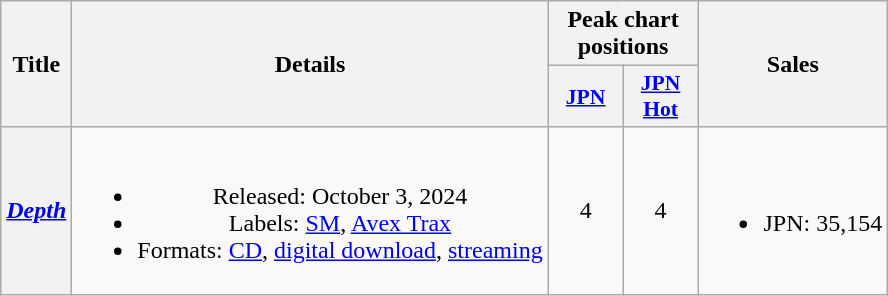<table class="wikitable plainrowheaders" style="text-align:center">
<tr>
<th scope="col" rowspan="2">Title</th>
<th scope="col" rowspan="2">Details</th>
<th scope="col" colspan="2">Peak chart positions</th>
<th scope="col" rowspan="2">Sales</th>
</tr>
<tr>
<th scope="col" style="width:3em;font-size:90%"><a href='#'>JPN</a><br></th>
<th scope="col" style="width:3em;font-size:90%"><a href='#'>JPN<br>Hot</a><br></th>
</tr>
<tr>
<th scope="row"><em><a href='#'>Depth</a></em></th>
<td><br><ul><li>Released: October 3, 2024</li><li>Labels: <a href='#'>SM</a>, <a href='#'>Avex Trax</a></li><li>Formats: <a href='#'>CD</a>, <a href='#'>digital download</a>, <a href='#'>streaming</a></li></ul></td>
<td>4</td>
<td>4</td>
<td><br><ul><li>JPN: 35,154</li></ul></td>
</tr>
</table>
